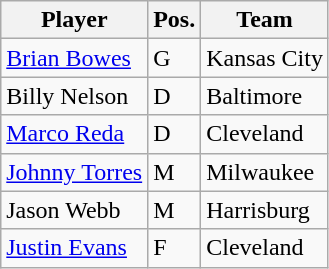<table class="wikitable">
<tr>
<th>Player</th>
<th>Pos.</th>
<th>Team</th>
</tr>
<tr>
<td><a href='#'>Brian Bowes</a></td>
<td>G</td>
<td>Kansas City</td>
</tr>
<tr>
<td>Billy Nelson</td>
<td>D</td>
<td>Baltimore</td>
</tr>
<tr>
<td><a href='#'>Marco Reda</a></td>
<td>D</td>
<td>Cleveland</td>
</tr>
<tr>
<td><a href='#'>Johnny Torres</a></td>
<td>M</td>
<td>Milwaukee</td>
</tr>
<tr>
<td>Jason Webb</td>
<td>M</td>
<td>Harrisburg</td>
</tr>
<tr>
<td><a href='#'>Justin Evans</a></td>
<td>F</td>
<td>Cleveland</td>
</tr>
</table>
